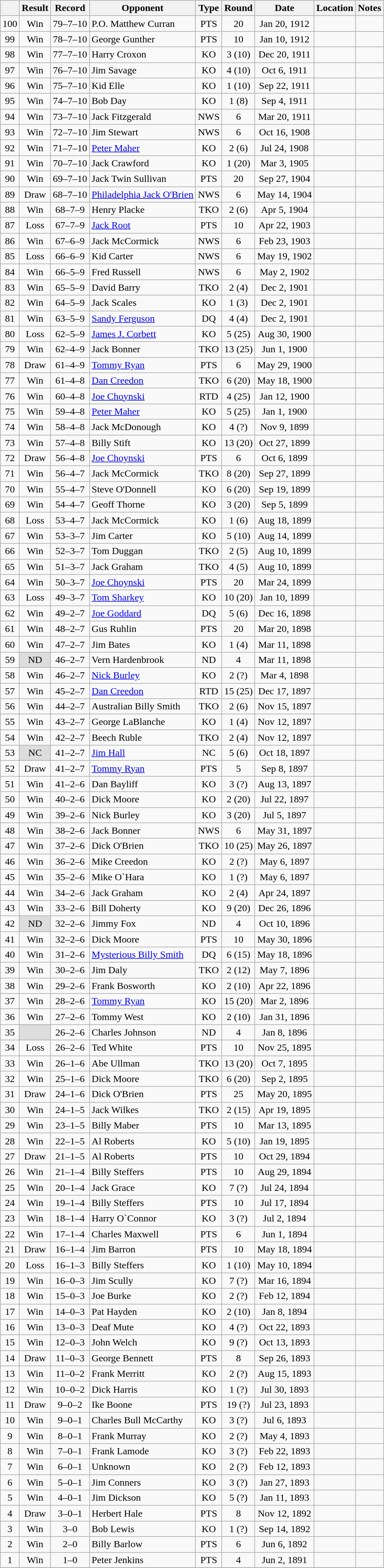<table class="wikitable mw-collapsible" style="text-align:center">
<tr>
<th></th>
<th>Result</th>
<th>Record</th>
<th>Opponent</th>
<th>Type</th>
<th>Round</th>
<th>Date</th>
<th>Location</th>
<th>Notes</th>
</tr>
<tr>
<td>100</td>
<td>Win</td>
<td>79–7–10 </td>
<td align=left>P.O. Matthew Curran</td>
<td>PTS</td>
<td>20</td>
<td>Jan 20, 1912</td>
<td style="text-align:left;"></td>
<td></td>
</tr>
<tr>
<td>99</td>
<td>Win</td>
<td>78–7–10 </td>
<td align=left>George Gunther</td>
<td>PTS</td>
<td>10</td>
<td>Jan 10, 1912</td>
<td style="text-align:left;"></td>
<td></td>
</tr>
<tr>
<td>98</td>
<td>Win</td>
<td>77–7–10 </td>
<td align=left>Harry Croxon</td>
<td>KO</td>
<td>3 (10)</td>
<td>Dec 20, 1911</td>
<td style="text-align:left;"></td>
<td></td>
</tr>
<tr>
<td>97</td>
<td>Win</td>
<td>76–7–10 </td>
<td align=left>Jim Savage</td>
<td>KO</td>
<td>4 (10)</td>
<td>Oct 6, 1911</td>
<td style="text-align:left;"></td>
<td></td>
</tr>
<tr>
<td>96</td>
<td>Win</td>
<td>75–7–10 </td>
<td align=left>Kid Elle</td>
<td>KO</td>
<td>1 (10)</td>
<td>Sep 22, 1911</td>
<td style="text-align:left;"></td>
<td></td>
</tr>
<tr>
<td>95</td>
<td>Win</td>
<td>74–7–10 </td>
<td align=left>Bob Day</td>
<td>KO</td>
<td>1 (8)</td>
<td>Sep 4, 1911</td>
<td style="text-align:left;"></td>
<td></td>
</tr>
<tr>
<td>94</td>
<td>Win</td>
<td>73–7–10 </td>
<td align=left>Jack Fitzgerald</td>
<td>NWS</td>
<td>6</td>
<td>Mar 20, 1911</td>
<td style="text-align:left;"></td>
<td></td>
</tr>
<tr>
<td>93</td>
<td>Win</td>
<td>72–7–10 </td>
<td align=left>Jim Stewart</td>
<td>NWS</td>
<td>6</td>
<td>Oct 16, 1908</td>
<td style="text-align:left;"></td>
<td></td>
</tr>
<tr>
<td>92</td>
<td>Win</td>
<td>71–7–10 </td>
<td align=left><a href='#'>Peter Maher</a></td>
<td>KO</td>
<td>2 (6)</td>
<td>Jul 24, 1908</td>
<td style="text-align:left;"></td>
<td></td>
</tr>
<tr>
<td>91</td>
<td>Win</td>
<td>70–7–10 </td>
<td align=left>Jack Crawford</td>
<td>KO</td>
<td>1 (20)</td>
<td>Mar 3, 1905</td>
<td style="text-align:left;"></td>
<td></td>
</tr>
<tr>
<td>90</td>
<td>Win</td>
<td>69–7–10 </td>
<td align=left>Jack Twin Sullivan</td>
<td>PTS</td>
<td>20</td>
<td>Sep 27, 1904</td>
<td style="text-align:left;"></td>
<td></td>
</tr>
<tr>
<td>89</td>
<td>Draw</td>
<td>68–7–10 </td>
<td align=left><a href='#'>Philadelphia Jack O'Brien</a></td>
<td>NWS</td>
<td>6</td>
<td>May 14, 1904</td>
<td style="text-align:left;"></td>
<td></td>
</tr>
<tr>
<td>88</td>
<td>Win</td>
<td>68–7–9 </td>
<td align=left>Henry Placke</td>
<td>TKO</td>
<td>2 (6)</td>
<td>Apr 5, 1904</td>
<td style="text-align:left;"></td>
<td></td>
</tr>
<tr>
<td>87</td>
<td>Loss</td>
<td>67–7–9 </td>
<td align=left><a href='#'>Jack Root</a></td>
<td>PTS</td>
<td>10</td>
<td>Apr 22, 1903</td>
<td style="text-align:left;"></td>
<td style="text-align:left;"></td>
</tr>
<tr>
<td>86</td>
<td>Win</td>
<td>67–6–9 </td>
<td align=left>Jack McCormick</td>
<td>NWS</td>
<td>6</td>
<td>Feb 23, 1903</td>
<td style="text-align:left;"></td>
<td></td>
</tr>
<tr>
<td>85</td>
<td>Loss</td>
<td>66–6–9 </td>
<td align=left>Kid Carter</td>
<td>NWS</td>
<td>6</td>
<td>May 19, 1902</td>
<td style="text-align:left;"></td>
<td></td>
</tr>
<tr>
<td>84</td>
<td>Win</td>
<td>66–5–9 </td>
<td align=left>Fred Russell</td>
<td>NWS</td>
<td>6</td>
<td>May 2, 1902</td>
<td style="text-align:left;"></td>
<td></td>
</tr>
<tr>
<td>83</td>
<td>Win</td>
<td>65–5–9 </td>
<td align=left>David Barry</td>
<td>TKO</td>
<td>2 (4)</td>
<td>Dec 2, 1901</td>
<td style="text-align:left;"></td>
<td></td>
</tr>
<tr>
<td>82</td>
<td>Win</td>
<td>64–5–9 </td>
<td align=left>Jack Scales</td>
<td>KO</td>
<td>1 (3)</td>
<td>Dec 2, 1901</td>
<td style="text-align:left;"></td>
<td></td>
</tr>
<tr>
<td>81</td>
<td>Win</td>
<td>63–5–9 </td>
<td align=left><a href='#'>Sandy Ferguson</a></td>
<td>DQ</td>
<td>4 (4)</td>
<td>Dec 2, 1901</td>
<td style="text-align:left;"></td>
<td></td>
</tr>
<tr>
<td>80</td>
<td>Loss</td>
<td>62–5–9 </td>
<td align=left><a href='#'>James J. Corbett</a></td>
<td>KO</td>
<td>5 (25)</td>
<td>Aug 30, 1900</td>
<td style="text-align:left;"></td>
<td></td>
</tr>
<tr>
<td>79</td>
<td>Win</td>
<td>62–4–9 </td>
<td align=left>Jack Bonner</td>
<td>TKO</td>
<td>13 (25)</td>
<td>Jun 1, 1900</td>
<td style="text-align:left;"></td>
<td style="text-align:left;"></td>
</tr>
<tr>
<td>78</td>
<td>Draw</td>
<td>61–4–9 </td>
<td align=left><a href='#'>Tommy Ryan</a></td>
<td>PTS</td>
<td>6</td>
<td>May 29, 1900</td>
<td style="text-align:left;"></td>
<td></td>
</tr>
<tr>
<td>77</td>
<td>Win</td>
<td>61–4–8 </td>
<td align=left><a href='#'>Dan Creedon</a></td>
<td>TKO</td>
<td>6 (20)</td>
<td>May 18, 1900</td>
<td style="text-align:left;"></td>
<td></td>
</tr>
<tr>
<td>76</td>
<td>Win</td>
<td>60–4–8 </td>
<td align=left><a href='#'>Joe Choynski</a></td>
<td>RTD</td>
<td>4 (25)</td>
<td>Jan 12, 1900</td>
<td style="text-align:left;"></td>
<td></td>
</tr>
<tr>
<td>75</td>
<td>Win</td>
<td>59–4–8 </td>
<td align=left><a href='#'>Peter Maher</a></td>
<td>KO</td>
<td>5 (25)</td>
<td>Jan 1, 1900</td>
<td style="text-align:left;"></td>
<td></td>
</tr>
<tr>
<td>74</td>
<td>Win</td>
<td>58–4–8 </td>
<td align=left>Jack McDonough</td>
<td>KO</td>
<td>4 (?)</td>
<td>Nov 9, 1899</td>
<td style="text-align:left;"></td>
<td></td>
</tr>
<tr>
<td>73</td>
<td>Win</td>
<td>57–4–8 </td>
<td align=left>Billy Stift</td>
<td>KO</td>
<td>13 (20)</td>
<td>Oct 27, 1899</td>
<td style="text-align:left;"></td>
<td></td>
</tr>
<tr>
<td>72</td>
<td>Draw</td>
<td>56–4–8 </td>
<td align=left><a href='#'>Joe Choynski</a></td>
<td>PTS</td>
<td>6</td>
<td>Oct 6, 1899</td>
<td style="text-align:left;"></td>
<td></td>
</tr>
<tr>
<td>71</td>
<td>Win</td>
<td>56–4–7 </td>
<td align=left>Jack McCormick</td>
<td>TKO</td>
<td>8 (20)</td>
<td>Sep 27, 1899</td>
<td style="text-align:left;"></td>
<td></td>
</tr>
<tr>
<td>70</td>
<td>Win</td>
<td>55–4–7 </td>
<td align=left>Steve O'Donnell</td>
<td>KO</td>
<td>6 (20)</td>
<td>Sep 19, 1899</td>
<td style="text-align:left;"></td>
<td></td>
</tr>
<tr>
<td>69</td>
<td>Win</td>
<td>54–4–7 </td>
<td align=left>Geoff Thorne</td>
<td>KO</td>
<td>3 (20)</td>
<td>Sep 5, 1899</td>
<td style="text-align:left;"></td>
<td></td>
</tr>
<tr>
<td>68</td>
<td>Loss</td>
<td>53–4–7 </td>
<td align=left>Jack McCormick</td>
<td>KO</td>
<td>1 (6)</td>
<td>Aug 18, 1899</td>
<td style="text-align:left;"></td>
<td></td>
</tr>
<tr>
<td>67</td>
<td>Win</td>
<td>53–3–7 </td>
<td align=left>Jim Carter</td>
<td>KO</td>
<td>5 (10)</td>
<td>Aug 14, 1899</td>
<td style="text-align:left;"></td>
<td></td>
</tr>
<tr>
<td>66</td>
<td>Win</td>
<td>52–3–7 </td>
<td align=left>Tom Duggan</td>
<td>TKO</td>
<td>2 (5)</td>
<td>Aug 10, 1899</td>
<td style="text-align:left;"></td>
<td></td>
</tr>
<tr>
<td>65</td>
<td>Win</td>
<td>51–3–7 </td>
<td align=left>Jack Graham</td>
<td>TKO</td>
<td>4 (5)</td>
<td>Aug 10, 1899</td>
<td style="text-align:left;"></td>
<td></td>
</tr>
<tr>
<td>64</td>
<td>Win</td>
<td>50–3–7 </td>
<td align=left><a href='#'>Joe Choynski</a></td>
<td>PTS</td>
<td>20</td>
<td>Mar 24, 1899</td>
<td style="text-align:left;"></td>
<td></td>
</tr>
<tr>
<td>63</td>
<td>Loss</td>
<td>49–3–7 </td>
<td align=left><a href='#'>Tom Sharkey</a></td>
<td>KO</td>
<td>10 (20)</td>
<td>Jan 10, 1899</td>
<td style="text-align:left;"></td>
<td></td>
</tr>
<tr>
<td>62</td>
<td>Win</td>
<td>49–2–7 </td>
<td align=left><a href='#'>Joe Goddard</a></td>
<td>DQ</td>
<td>5 (6)</td>
<td>Dec 16, 1898</td>
<td style="text-align:left;"></td>
<td></td>
</tr>
<tr>
<td>61</td>
<td>Win</td>
<td>48–2–7 </td>
<td align=left>Gus Ruhlin</td>
<td>PTS</td>
<td>20</td>
<td>Mar 20, 1898</td>
<td style="text-align:left;"></td>
<td></td>
</tr>
<tr>
<td>60</td>
<td>Win</td>
<td>47–2–7 </td>
<td align=left>Jim Bates</td>
<td>KO</td>
<td>1 (4)</td>
<td>Mar 11, 1898</td>
<td style="text-align:left;"></td>
<td></td>
</tr>
<tr>
<td>59</td>
<td style="background:#DDD">ND</td>
<td>46–2–7 </td>
<td align=left>Vern Hardenbrook</td>
<td>ND</td>
<td>4</td>
<td>Mar 11, 1898</td>
<td style="text-align:left;"></td>
<td></td>
</tr>
<tr>
<td>58</td>
<td>Win</td>
<td>46–2–7 </td>
<td align=left><a href='#'>Nick Burley</a></td>
<td>KO</td>
<td>2 (?)</td>
<td>Mar 4, 1898</td>
<td style="text-align:left;"></td>
<td></td>
</tr>
<tr>
<td>57</td>
<td>Win</td>
<td>45–2–7 </td>
<td align=left><a href='#'>Dan Creedon</a></td>
<td>RTD</td>
<td>15 (25)</td>
<td>Dec 17, 1897</td>
<td style="text-align:left;"></td>
<td style="text-align:left;"></td>
</tr>
<tr>
<td>56</td>
<td>Win</td>
<td>44–2–7 </td>
<td align=left>Australian Billy Smith</td>
<td>TKO</td>
<td>2 (6)</td>
<td>Nov 15, 1897</td>
<td style="text-align:left;"></td>
<td></td>
</tr>
<tr>
<td>55</td>
<td>Win</td>
<td>43–2–7 </td>
<td align=left>George LaBlanche</td>
<td>KO</td>
<td>1 (4)</td>
<td>Nov 12, 1897</td>
<td style="text-align:left;"></td>
<td></td>
</tr>
<tr>
<td>54</td>
<td>Win</td>
<td>42–2–7 </td>
<td align=left>Beech Ruble</td>
<td>TKO</td>
<td>2 (4)</td>
<td>Nov 12, 1897</td>
<td style="text-align:left;"></td>
<td></td>
</tr>
<tr>
<td>53</td>
<td style="background:#DDD">NC</td>
<td>41–2–7 </td>
<td align=left><a href='#'>Jim Hall</a></td>
<td>NC</td>
<td>5 (6)</td>
<td>Oct 18, 1897</td>
<td style="text-align:left;"></td>
<td style="text-align:left;"></td>
</tr>
<tr>
<td>52</td>
<td>Draw</td>
<td>41–2–7 </td>
<td align=left><a href='#'>Tommy Ryan</a></td>
<td>PTS</td>
<td>5</td>
<td>Sep 8, 1897</td>
<td style="text-align:left;"></td>
<td style="text-align:left;"></td>
</tr>
<tr>
<td>51</td>
<td>Win</td>
<td>41–2–6 </td>
<td align=left>Dan Bayliff</td>
<td>KO</td>
<td>3 (?)</td>
<td>Aug 13, 1897</td>
<td style="text-align:left;"></td>
<td></td>
</tr>
<tr>
<td>50</td>
<td>Win</td>
<td>40–2–6 </td>
<td align=left>Dick Moore</td>
<td>KO</td>
<td>2 (20)</td>
<td>Jul 22, 1897</td>
<td style="text-align:left;"></td>
<td></td>
</tr>
<tr>
<td>49</td>
<td>Win</td>
<td>39–2–6 </td>
<td align=left>Nick Burley</td>
<td>KO</td>
<td>3 (20)</td>
<td>Jul 5, 1897</td>
<td style="text-align:left;"></td>
<td></td>
</tr>
<tr>
<td>48</td>
<td>Win</td>
<td>38–2–6 </td>
<td align=left>Jack Bonner</td>
<td>NWS</td>
<td>6</td>
<td>May 31, 1897</td>
<td style="text-align:left;"></td>
<td></td>
</tr>
<tr>
<td>47</td>
<td>Win</td>
<td>37–2–6 </td>
<td align=left>Dick O'Brien</td>
<td>TKO</td>
<td>10 (25)</td>
<td>May 26, 1897</td>
<td style="text-align:left;"></td>
<td></td>
</tr>
<tr>
<td>46</td>
<td>Win</td>
<td>36–2–6 </td>
<td align=left>Mike Creedon</td>
<td>KO</td>
<td>2 (?)</td>
<td>May 6, 1897</td>
<td style="text-align:left;"></td>
<td></td>
</tr>
<tr>
<td>45</td>
<td>Win</td>
<td>35–2–6 </td>
<td align=left>Mike O`Hara</td>
<td>KO</td>
<td>1 (?)</td>
<td>May 6, 1897</td>
<td style="text-align:left;"></td>
<td></td>
</tr>
<tr>
<td>44</td>
<td>Win</td>
<td>34–2–6 </td>
<td align=left>Jack Graham</td>
<td>KO</td>
<td>2 (4)</td>
<td>Apr 24, 1897</td>
<td style="text-align:left;"></td>
<td></td>
</tr>
<tr>
<td>43</td>
<td>Win</td>
<td>33–2–6 </td>
<td align=left>Bill Doherty</td>
<td>KO</td>
<td>9 (20)</td>
<td>Dec 26, 1896</td>
<td style="text-align:left;"></td>
<td style="text-align:left;"></td>
</tr>
<tr>
<td>42</td>
<td style="background:#DDD">ND</td>
<td>32–2–6 </td>
<td align=left>Jimmy Fox</td>
<td>ND</td>
<td>4</td>
<td>Oct 10, 1896</td>
<td style="text-align:left;"></td>
<td></td>
</tr>
<tr>
<td>41</td>
<td>Win</td>
<td>32–2–6 </td>
<td align=left>Dick Moore</td>
<td>PTS</td>
<td>10</td>
<td>May 30, 1896</td>
<td style="text-align:left;"></td>
<td></td>
</tr>
<tr>
<td>40</td>
<td>Win</td>
<td>31–2–6 </td>
<td align=left><a href='#'>Mysterious Billy Smith</a></td>
<td>DQ</td>
<td>6 (15)</td>
<td>May 18, 1896</td>
<td style="text-align:left;"></td>
<td style="text-align:left;"></td>
</tr>
<tr>
<td>39</td>
<td>Win</td>
<td>30–2–6 </td>
<td align=left>Jim Daly</td>
<td>TKO</td>
<td>2 (12)</td>
<td>May 7, 1896</td>
<td style="text-align:left;"></td>
<td></td>
</tr>
<tr>
<td>38</td>
<td>Win</td>
<td>29–2–6 </td>
<td align=left>Frank Bosworth</td>
<td>KO</td>
<td>2 (10)</td>
<td>Apr 22, 1896</td>
<td style="text-align:left;"></td>
<td></td>
</tr>
<tr>
<td>37</td>
<td>Win</td>
<td>28–2–6 </td>
<td align=left><a href='#'>Tommy Ryan</a></td>
<td>KO</td>
<td>15 (20)</td>
<td>Mar 2, 1896</td>
<td style="text-align:left;"></td>
<td style="text-align:left;"></td>
</tr>
<tr>
<td>36</td>
<td>Win</td>
<td>27–2–6 </td>
<td align=left>Tommy West</td>
<td>KO</td>
<td>2 (10)</td>
<td>Jan 31, 1896</td>
<td style="text-align:left;"></td>
<td></td>
</tr>
<tr>
<td>35</td>
<td style="background:#DDD"></td>
<td>26–2–6 </td>
<td align=left>Charles Johnson</td>
<td>ND</td>
<td>4</td>
<td>Jan 8, 1896</td>
<td style="text-align:left;"></td>
<td></td>
</tr>
<tr>
<td>34</td>
<td>Loss</td>
<td>26–2–6</td>
<td align=left>Ted White</td>
<td>PTS</td>
<td>10</td>
<td>Nov 25, 1895</td>
<td style="text-align:left;"></td>
<td></td>
</tr>
<tr>
<td>33</td>
<td>Win</td>
<td>26–1–6</td>
<td align=left>Abe Ullman</td>
<td>TKO</td>
<td>13 (20)</td>
<td>Oct 7, 1895</td>
<td style="text-align:left;"></td>
<td></td>
</tr>
<tr>
<td>32</td>
<td>Win</td>
<td>25–1–6</td>
<td align=left>Dick Moore</td>
<td>TKO</td>
<td>6 (20)</td>
<td>Sep 2, 1895</td>
<td style="text-align:left;"></td>
<td></td>
</tr>
<tr>
<td>31</td>
<td>Draw</td>
<td>24–1–6</td>
<td align=left>Dick O'Brien</td>
<td>PTS</td>
<td>25</td>
<td>May 20, 1895</td>
<td style="text-align:left;"></td>
<td></td>
</tr>
<tr>
<td>30</td>
<td>Win</td>
<td>24–1–5</td>
<td align=left>Jack Wilkes</td>
<td>TKO</td>
<td>2 (15)</td>
<td>Apr 19, 1895</td>
<td style="text-align:left;"></td>
<td></td>
</tr>
<tr>
<td>29</td>
<td>Win</td>
<td>23–1–5</td>
<td align=left>Billy Maber</td>
<td>PTS</td>
<td>10</td>
<td>Mar 13, 1895</td>
<td style="text-align:left;"></td>
<td></td>
</tr>
<tr>
<td>28</td>
<td>Win</td>
<td>22–1–5</td>
<td align=left>Al Roberts</td>
<td>KO</td>
<td>5 (10)</td>
<td>Jan 19, 1895</td>
<td style="text-align:left;"></td>
<td></td>
</tr>
<tr>
<td>27</td>
<td>Draw</td>
<td>21–1–5</td>
<td align=left>Al Roberts</td>
<td>PTS</td>
<td>10</td>
<td>Oct 29, 1894</td>
<td style="text-align:left;"></td>
<td></td>
</tr>
<tr>
<td>26</td>
<td>Win</td>
<td>21–1–4</td>
<td align=left>Billy Steffers</td>
<td>PTS</td>
<td>10</td>
<td>Aug 29, 1894</td>
<td style="text-align:left;"></td>
<td></td>
</tr>
<tr>
<td>25</td>
<td>Win</td>
<td>20–1–4</td>
<td align=left>Jack Grace</td>
<td>KO</td>
<td>7 (?)</td>
<td>Jul 24, 1894</td>
<td style="text-align:left;"></td>
<td></td>
</tr>
<tr>
<td>24</td>
<td>Win</td>
<td>19–1–4</td>
<td align=left>Billy Steffers</td>
<td>PTS</td>
<td>10</td>
<td>Jul 17, 1894</td>
<td style="text-align:left;"></td>
<td></td>
</tr>
<tr>
<td>23</td>
<td>Win</td>
<td>18–1–4</td>
<td align=left>Harry O`Connor</td>
<td>KO</td>
<td>3 (?)</td>
<td>Jul 2, 1894</td>
<td style="text-align:left;"></td>
<td></td>
</tr>
<tr>
<td>22</td>
<td>Win</td>
<td>17–1–4</td>
<td align=left>Charles Maxwell</td>
<td>PTS</td>
<td>6</td>
<td>Jun 1, 1894</td>
<td style="text-align:left;"></td>
<td></td>
</tr>
<tr>
<td>21</td>
<td>Draw</td>
<td>16–1–4</td>
<td align=left>Jim Barron</td>
<td>PTS</td>
<td>10</td>
<td>May 18, 1894</td>
<td style="text-align:left;"></td>
<td></td>
</tr>
<tr>
<td>20</td>
<td>Loss</td>
<td>16–1–3</td>
<td align=left>Billy Steffers</td>
<td>KO</td>
<td>1 (10)</td>
<td>May 10, 1894</td>
<td style="text-align:left;"></td>
<td></td>
</tr>
<tr>
<td>19</td>
<td>Win</td>
<td>16–0–3</td>
<td align=left>Jim Scully</td>
<td>KO</td>
<td>7 (?)</td>
<td>Mar 16, 1894</td>
<td style="text-align:left;"></td>
<td></td>
</tr>
<tr>
<td>18</td>
<td>Win</td>
<td>15–0–3</td>
<td align=left>Joe Burke</td>
<td>KO</td>
<td>2 (?)</td>
<td>Feb 12, 1894</td>
<td style="text-align:left;"></td>
<td></td>
</tr>
<tr>
<td>17</td>
<td>Win</td>
<td>14–0–3</td>
<td align=left>Pat Hayden</td>
<td>KO</td>
<td>2 (10)</td>
<td>Jan 8, 1894</td>
<td style="text-align:left;"></td>
<td></td>
</tr>
<tr>
<td>16</td>
<td>Win</td>
<td>13–0–3</td>
<td align=left>Deaf Mute</td>
<td>KO</td>
<td>4 (?)</td>
<td>Oct 22, 1893</td>
<td style="text-align:left;"></td>
<td></td>
</tr>
<tr>
<td>15</td>
<td>Win</td>
<td>12–0–3</td>
<td align=left>John Welch</td>
<td>KO</td>
<td>9 (?)</td>
<td>Oct 13, 1893</td>
<td style="text-align:left;"></td>
<td></td>
</tr>
<tr>
<td>14</td>
<td>Draw</td>
<td>11–0–3</td>
<td align=left>George Bennett</td>
<td>PTS</td>
<td>8</td>
<td>Sep 26, 1893</td>
<td style="text-align:left;"></td>
<td></td>
</tr>
<tr>
<td>13</td>
<td>Win</td>
<td>11–0–2</td>
<td align=left>Frank Merritt</td>
<td>KO</td>
<td>2 (?)</td>
<td>Aug 15, 1893</td>
<td style="text-align:left;"></td>
<td></td>
</tr>
<tr>
<td>12</td>
<td>Win</td>
<td>10–0–2</td>
<td align=left>Dick Harris</td>
<td>KO</td>
<td>1 (?)</td>
<td>Jul 30, 1893</td>
<td style="text-align:left;"></td>
<td></td>
</tr>
<tr>
<td>11</td>
<td>Draw</td>
<td>9–0–2</td>
<td align=left>Ike Boone</td>
<td>PTS</td>
<td>19 (?)</td>
<td>Jul 23, 1893</td>
<td style="text-align:left;"></td>
<td style="text-align:left;"></td>
</tr>
<tr>
<td>10</td>
<td>Win</td>
<td>9–0–1</td>
<td align=left>Charles Bull McCarthy</td>
<td>KO</td>
<td>3 (?)</td>
<td>Jul 6, 1893</td>
<td style="text-align:left;"></td>
<td></td>
</tr>
<tr>
<td>9</td>
<td>Win</td>
<td>8–0–1</td>
<td align=left>Frank Murray</td>
<td>KO</td>
<td>2 (?)</td>
<td>May 4, 1893</td>
<td style="text-align:left;"></td>
<td></td>
</tr>
<tr>
<td>8</td>
<td>Win</td>
<td>7–0–1</td>
<td align=left>Frank Lamode</td>
<td>KO</td>
<td>3 (?)</td>
<td>Feb 22, 1893</td>
<td style="text-align:left;"></td>
<td></td>
</tr>
<tr>
<td>7</td>
<td>Win</td>
<td>6–0–1</td>
<td align=left>Unknown</td>
<td>KO</td>
<td>2 (?)</td>
<td>Feb 12, 1893</td>
<td style="text-align:left;"></td>
<td></td>
</tr>
<tr>
<td>6</td>
<td>Win</td>
<td>5–0–1</td>
<td align=left>Jim Conners</td>
<td>KO</td>
<td>3 (?)</td>
<td>Jan 27, 1893</td>
<td style="text-align:left;"></td>
<td></td>
</tr>
<tr>
<td>5</td>
<td>Win</td>
<td>4–0–1</td>
<td align=left>Jim Dickson</td>
<td>KO</td>
<td>5 (?)</td>
<td>Jan 11, 1893</td>
<td style="text-align:left;"></td>
<td></td>
</tr>
<tr>
<td>4</td>
<td>Draw</td>
<td>3–0–1</td>
<td align=left>Herbert Hale</td>
<td>PTS</td>
<td>8</td>
<td>Nov 12, 1892</td>
<td style="text-align:left;"></td>
<td></td>
</tr>
<tr>
<td>3</td>
<td>Win</td>
<td>3–0</td>
<td align=left>Bob Lewis</td>
<td>KO</td>
<td>1 (?)</td>
<td>Sep 14, 1892</td>
<td style="text-align:left;"></td>
<td></td>
</tr>
<tr>
<td>2</td>
<td>Win</td>
<td>2–0</td>
<td align=left>Billy Barlow</td>
<td>PTS</td>
<td>6</td>
<td>Jun 6, 1892</td>
<td style="text-align:left;"></td>
<td></td>
</tr>
<tr>
<td>1</td>
<td>Win</td>
<td>1–0</td>
<td align=left>Peter Jenkins</td>
<td>PTS</td>
<td>4</td>
<td>Jun 2, 1891</td>
<td style="text-align:left;"></td>
<td></td>
</tr>
<tr>
</tr>
</table>
